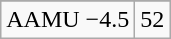<table class="wikitable">
<tr align="center">
</tr>
<tr align="center">
<td>AAMU −4.5</td>
<td>52</td>
</tr>
</table>
